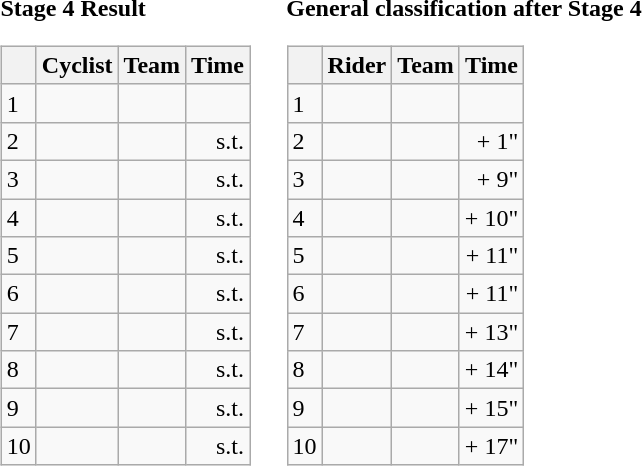<table>
<tr>
<td><strong>Stage 4 Result</strong><br><table class="wikitable">
<tr>
<th></th>
<th>Cyclist</th>
<th>Team</th>
<th>Time</th>
</tr>
<tr>
<td>1</td>
<td></td>
<td></td>
<td align="right"></td>
</tr>
<tr>
<td>2</td>
<td> </td>
<td></td>
<td align="right">s.t.</td>
</tr>
<tr>
<td>3</td>
<td></td>
<td></td>
<td align="right">s.t.</td>
</tr>
<tr>
<td>4</td>
<td></td>
<td></td>
<td align="right">s.t.</td>
</tr>
<tr>
<td>5</td>
<td></td>
<td></td>
<td align="right">s.t.</td>
</tr>
<tr>
<td>6</td>
<td></td>
<td></td>
<td align="right">s.t.</td>
</tr>
<tr>
<td>7</td>
<td></td>
<td></td>
<td align="right">s.t.</td>
</tr>
<tr>
<td>8</td>
<td></td>
<td></td>
<td align="right">s.t.</td>
</tr>
<tr>
<td>9</td>
<td></td>
<td></td>
<td align="right">s.t.</td>
</tr>
<tr>
<td>10</td>
<td></td>
<td></td>
<td align="right">s.t.</td>
</tr>
</table>
</td>
<td></td>
<td><strong>General classification after Stage 4</strong><br><table class="wikitable">
<tr>
<th></th>
<th>Rider</th>
<th>Team</th>
<th>Time</th>
</tr>
<tr>
<td>1</td>
<td> </td>
<td></td>
<td align="right"></td>
</tr>
<tr>
<td>2</td>
<td></td>
<td></td>
<td align="right">+ 1"</td>
</tr>
<tr>
<td>3</td>
<td></td>
<td></td>
<td align="right">+ 9"</td>
</tr>
<tr>
<td>4</td>
<td></td>
<td></td>
<td align="right">+ 10"</td>
</tr>
<tr>
<td>5</td>
<td></td>
<td></td>
<td align="right">+ 11"</td>
</tr>
<tr>
<td>6</td>
<td> </td>
<td></td>
<td align="right">+ 11"</td>
</tr>
<tr>
<td>7</td>
<td> </td>
<td></td>
<td align="right">+ 13"</td>
</tr>
<tr>
<td>8</td>
<td> </td>
<td></td>
<td align="right">+ 14"</td>
</tr>
<tr>
<td>9</td>
<td></td>
<td></td>
<td align="right">+ 15"</td>
</tr>
<tr>
<td>10</td>
<td></td>
<td></td>
<td align="right">+ 17"</td>
</tr>
</table>
</td>
</tr>
</table>
